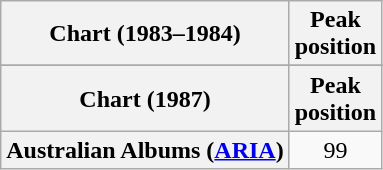<table class="wikitable sortable plainrowheaders" style="text-align:center">
<tr>
<th scope="col">Chart (1983–1984)</th>
<th scope="col">Peak<br>position</th>
</tr>
<tr>
</tr>
<tr>
</tr>
<tr>
</tr>
<tr>
</tr>
<tr>
</tr>
<tr>
<th scope="col">Chart (1987)</th>
<th scope="col">Peak<br>position</th>
</tr>
<tr>
<th scope="row">Australian Albums (<a href='#'>ARIA</a>)</th>
<td>99</td>
</tr>
</table>
